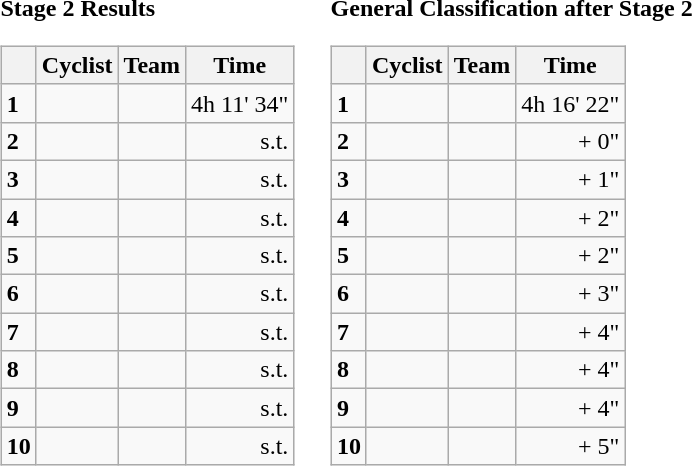<table>
<tr>
<td><strong>Stage 2 Results</strong><br><table class="wikitable">
<tr>
<th></th>
<th>Cyclist</th>
<th>Team</th>
<th>Time</th>
</tr>
<tr>
<td><strong>1</strong></td>
<td></td>
<td></td>
<td align="right">4h 11' 34"</td>
</tr>
<tr>
<td><strong>2</strong></td>
<td></td>
<td></td>
<td align="right">s.t.</td>
</tr>
<tr>
<td><strong>3</strong></td>
<td></td>
<td></td>
<td align="right">s.t.</td>
</tr>
<tr>
<td><strong>4</strong></td>
<td></td>
<td></td>
<td align="right">s.t.</td>
</tr>
<tr>
<td><strong>5</strong></td>
<td></td>
<td></td>
<td align="right">s.t.</td>
</tr>
<tr>
<td><strong>6</strong></td>
<td></td>
<td></td>
<td align="right">s.t.</td>
</tr>
<tr>
<td><strong>7</strong></td>
<td></td>
<td></td>
<td align="right">s.t.</td>
</tr>
<tr>
<td><strong>8</strong></td>
<td></td>
<td></td>
<td align="right">s.t.</td>
</tr>
<tr>
<td><strong>9</strong></td>
<td></td>
<td></td>
<td align="right">s.t.</td>
</tr>
<tr>
<td><strong>10</strong></td>
<td></td>
<td></td>
<td align="right">s.t.</td>
</tr>
</table>
</td>
<td></td>
<td><strong>General Classification after Stage 2</strong><br><table class="wikitable">
<tr>
<th></th>
<th>Cyclist</th>
<th>Team</th>
<th>Time</th>
</tr>
<tr>
<td><strong>1</strong></td>
<td></td>
<td></td>
<td align="right">4h 16' 22"</td>
</tr>
<tr>
<td><strong>2</strong></td>
<td></td>
<td></td>
<td align="right">+ 0"</td>
</tr>
<tr>
<td><strong>3</strong></td>
<td></td>
<td></td>
<td align="right">+ 1"</td>
</tr>
<tr>
<td><strong>4</strong></td>
<td></td>
<td></td>
<td align="right">+ 2"</td>
</tr>
<tr>
<td><strong>5</strong></td>
<td></td>
<td></td>
<td align="right">+ 2"</td>
</tr>
<tr>
<td><strong>6</strong></td>
<td></td>
<td></td>
<td align="right">+ 3"</td>
</tr>
<tr>
<td><strong>7</strong></td>
<td></td>
<td></td>
<td align="right">+ 4"</td>
</tr>
<tr>
<td><strong>8</strong></td>
<td></td>
<td></td>
<td align="right">+ 4"</td>
</tr>
<tr>
<td><strong>9</strong></td>
<td></td>
<td></td>
<td align="right">+ 4"</td>
</tr>
<tr>
<td><strong>10</strong></td>
<td></td>
<td></td>
<td align="right">+ 5"</td>
</tr>
</table>
</td>
</tr>
</table>
